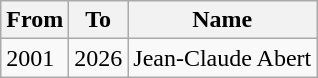<table class="wikitable">
<tr>
<th>From</th>
<th>To</th>
<th>Name</th>
</tr>
<tr>
<td>2001</td>
<td>2026</td>
<td>Jean-Claude Abert</td>
</tr>
</table>
